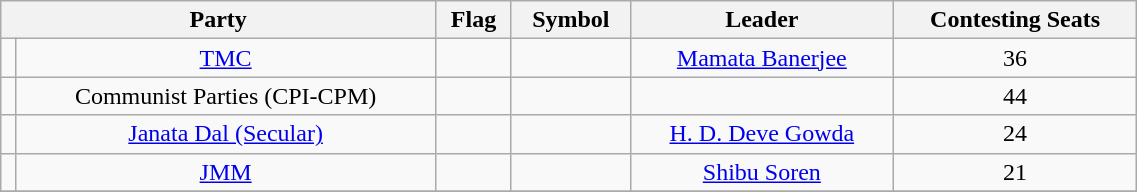<table class="wikitable" width="60%" style="text-align:center">
<tr>
<th colspan="2">Party</th>
<th>Flag</th>
<th>Symbol</th>
<th>Leader</th>
<th>Contesting Seats</th>
</tr>
<tr>
<td></td>
<td><a href='#'>TMC</a></td>
<td></td>
<td></td>
<td><a href='#'>Mamata Banerjee</a></td>
<td>36</td>
</tr>
<tr>
<td></td>
<td>Communist Parties (CPI-CPM)</td>
<td></td>
<td></td>
<td></td>
<td>44</td>
</tr>
<tr>
<td></td>
<td><a href='#'>Janata Dal (Secular)</a></td>
<td></td>
<td></td>
<td><a href='#'>H. D. Deve Gowda</a></td>
<td>24</td>
</tr>
<tr>
<td></td>
<td><a href='#'>JMM</a></td>
<td></td>
<td></td>
<td><a href='#'>Shibu Soren</a></td>
<td>21</td>
</tr>
<tr>
</tr>
</table>
